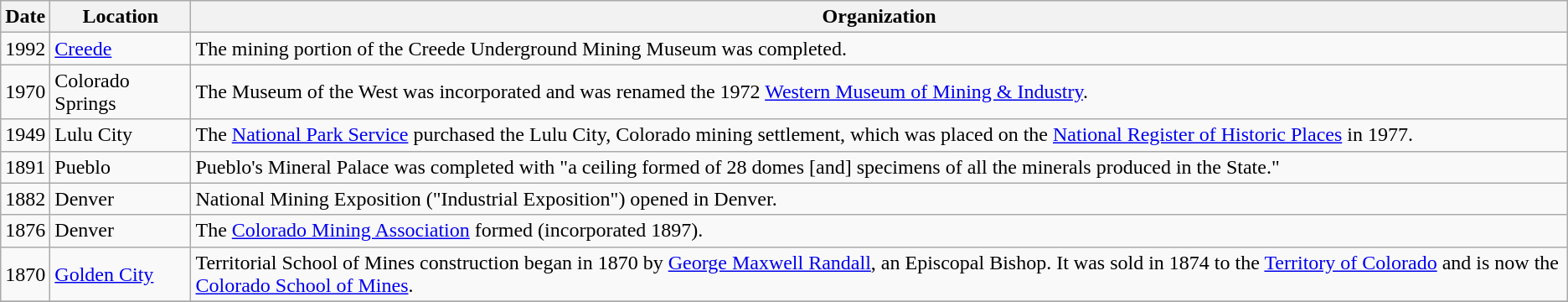<table class="wikitable sortable">
<tr>
<th>Date</th>
<th>Location</th>
<th>Organization</th>
</tr>
<tr>
<td>1992</td>
<td><a href='#'>Creede</a></td>
<td>The mining portion of the Creede Underground Mining Museum was completed.</td>
</tr>
<tr>
<td>1970</td>
<td>Colorado Springs</td>
<td>The Museum of the West was incorporated and was renamed the 1972 <a href='#'>Western Museum of Mining & Industry</a>.</td>
</tr>
<tr>
<td>1949</td>
<td>Lulu City</td>
<td>The <a href='#'>National Park Service</a> purchased the Lulu City, Colorado mining settlement, which was placed on the <a href='#'>National Register of Historic Places</a> in 1977.</td>
</tr>
<tr>
<td>1891</td>
<td>Pueblo</td>
<td>Pueblo's Mineral Palace was completed with "a ceiling formed of 28 domes [and] specimens of all the minerals produced in the State."</td>
</tr>
<tr>
<td>1882</td>
<td>Denver</td>
<td>National Mining Exposition ("Industrial Exposition") opened in Denver.</td>
</tr>
<tr>
<td>1876</td>
<td>Denver</td>
<td>The <a href='#'>Colorado Mining Association</a> formed (incorporated 1897).</td>
</tr>
<tr>
<td>1870</td>
<td><a href='#'>Golden City</a></td>
<td>Territorial School of Mines construction began in 1870 by <a href='#'>George Maxwell Randall</a>, an Episcopal Bishop. It was sold in 1874 to the <a href='#'>Territory of Colorado</a> and is now the <a href='#'>Colorado School of Mines</a>.</td>
</tr>
<tr>
</tr>
</table>
